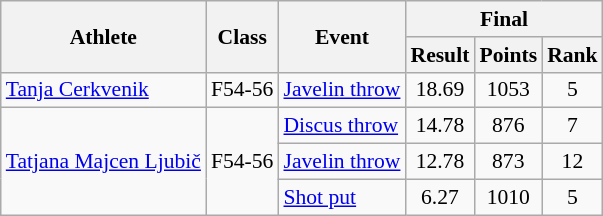<table class=wikitable style="font-size:90%">
<tr>
<th rowspan="2">Athlete</th>
<th rowspan="2">Class</th>
<th rowspan="2">Event</th>
<th colspan="3">Final</th>
</tr>
<tr>
<th>Result</th>
<th>Points</th>
<th>Rank</th>
</tr>
<tr>
<td><a href='#'>Tanja Cerkvenik</a></td>
<td style="text-align:center;">F54-56</td>
<td><a href='#'>Javelin throw</a></td>
<td style="text-align:center;">18.69</td>
<td style="text-align:center;">1053</td>
<td style="text-align:center;">5</td>
</tr>
<tr>
<td rowspan="3"><a href='#'>Tatjana Majcen Ljubič</a></td>
<td rowspan="3" style="text-align:center;">F54-56</td>
<td><a href='#'>Discus throw</a></td>
<td style="text-align:center;">14.78</td>
<td style="text-align:center;">876</td>
<td style="text-align:center;">7</td>
</tr>
<tr>
<td><a href='#'>Javelin throw</a></td>
<td style="text-align:center;">12.78</td>
<td style="text-align:center;">873</td>
<td style="text-align:center;">12</td>
</tr>
<tr>
<td><a href='#'>Shot put</a></td>
<td style="text-align:center;">6.27</td>
<td style="text-align:center;">1010</td>
<td style="text-align:center;">5</td>
</tr>
</table>
